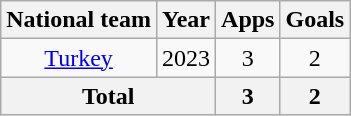<table class="wikitable" style="text-align:center">
<tr>
<th>National team</th>
<th>Year</th>
<th>Apps</th>
<th>Goals</th>
</tr>
<tr>
<td><a href='#'>Turkey</a></td>
<td>2023</td>
<td>3</td>
<td>2</td>
</tr>
<tr>
<th colspan="2">Total</th>
<th>3</th>
<th>2</th>
</tr>
</table>
